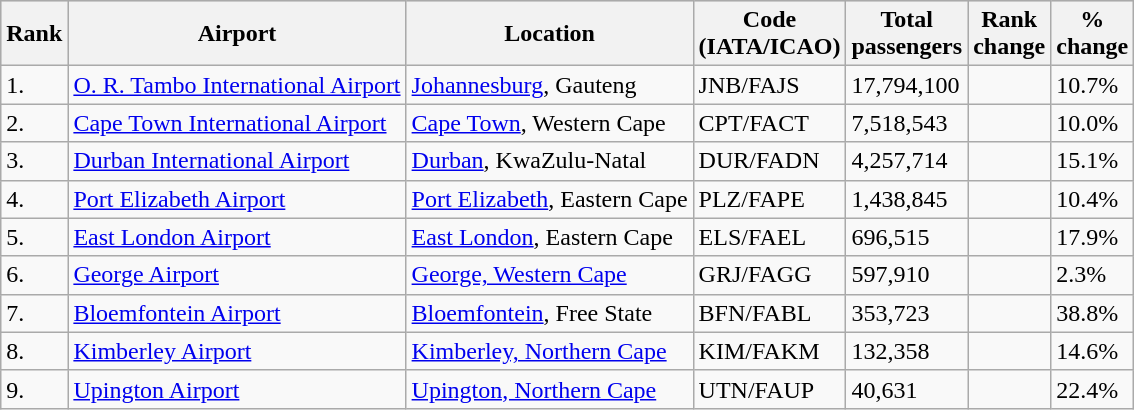<table class="wikitable sortable"  width= align=>
<tr bgcolor=lightgrey>
<th>Rank</th>
<th>Airport</th>
<th>Location</th>
<th>Code<br>(IATA/ICAO)</th>
<th>Total<br>passengers</th>
<th>Rank<br>change</th>
<th>%<br>change</th>
</tr>
<tr>
<td>1.</td>
<td><a href='#'>O. R. Tambo International Airport</a></td>
<td><a href='#'>Johannesburg</a>, Gauteng</td>
<td>JNB/FAJS</td>
<td>17,794,100</td>
<td></td>
<td>10.7%</td>
</tr>
<tr>
<td>2.</td>
<td><a href='#'>Cape Town International Airport</a></td>
<td><a href='#'>Cape Town</a>, Western Cape</td>
<td>CPT/FACT</td>
<td>7,518,543</td>
<td></td>
<td>10.0%</td>
</tr>
<tr>
<td>3.</td>
<td><a href='#'>Durban International Airport</a></td>
<td><a href='#'>Durban</a>, KwaZulu-Natal</td>
<td>DUR/FADN</td>
<td>4,257,714</td>
<td></td>
<td>15.1%</td>
</tr>
<tr>
<td>4.</td>
<td><a href='#'>Port Elizabeth Airport</a></td>
<td><a href='#'>Port Elizabeth</a>, Eastern Cape</td>
<td>PLZ/FAPE</td>
<td>1,438,845</td>
<td></td>
<td>10.4%</td>
</tr>
<tr>
<td>5.</td>
<td><a href='#'>East London Airport</a></td>
<td><a href='#'>East London</a>, Eastern Cape</td>
<td>ELS/FAEL</td>
<td>696,515</td>
<td></td>
<td>17.9%</td>
</tr>
<tr>
<td>6.</td>
<td><a href='#'>George Airport</a></td>
<td><a href='#'>George, Western Cape</a></td>
<td>GRJ/FAGG</td>
<td>597,910</td>
<td></td>
<td>2.3%</td>
</tr>
<tr>
<td>7.</td>
<td><a href='#'>Bloemfontein Airport</a></td>
<td><a href='#'>Bloemfontein</a>, Free State</td>
<td>BFN/FABL</td>
<td>353,723</td>
<td></td>
<td>38.8%</td>
</tr>
<tr>
<td>8.</td>
<td><a href='#'>Kimberley Airport</a></td>
<td><a href='#'>Kimberley, Northern Cape</a></td>
<td>KIM/FAKM</td>
<td>132,358</td>
<td></td>
<td>14.6%</td>
</tr>
<tr>
<td>9.</td>
<td><a href='#'>Upington Airport</a></td>
<td><a href='#'>Upington, Northern Cape</a></td>
<td>UTN/FAUP</td>
<td>40,631</td>
<td></td>
<td>22.4%</td>
</tr>
</table>
